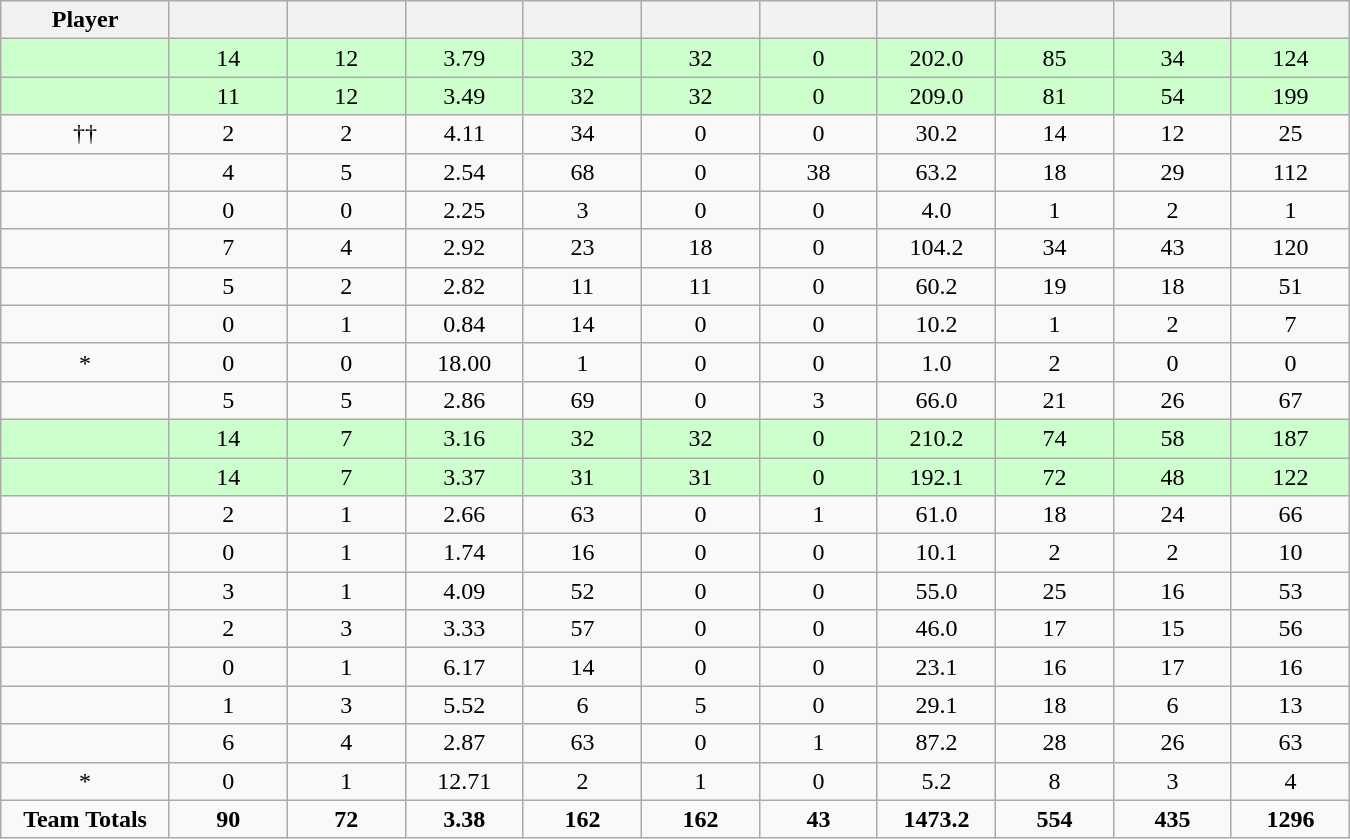<table class="wikitable sortable" style="text-align:center;">
<tr>
<th width="10%">Player</th>
<th width="7%"></th>
<th width="7%"></th>
<th width="7%"></th>
<th width="7%"></th>
<th width="7%"></th>
<th width="7%"></th>
<th width="7%"></th>
<th width="7%"></th>
<th width="7%"></th>
<th width="7%"></th>
</tr>
<tr style="background:#cfc;">
<td></td>
<td>14</td>
<td>12</td>
<td>3.79</td>
<td>32</td>
<td>32</td>
<td>0</td>
<td>202.0</td>
<td>85</td>
<td>34</td>
<td>124</td>
</tr>
<tr style="background:#cfc;">
<td></td>
<td>11</td>
<td>12</td>
<td>3.49</td>
<td>32</td>
<td>32</td>
<td>0</td>
<td>209.0</td>
<td>81</td>
<td>54</td>
<td>199</td>
</tr>
<tr align=center>
<td>††</td>
<td>2</td>
<td>2</td>
<td>4.11</td>
<td>34</td>
<td>0</td>
<td>0</td>
<td>30.2</td>
<td>14</td>
<td>12</td>
<td>25</td>
</tr>
<tr align=center>
<td></td>
<td>4</td>
<td>5</td>
<td>2.54</td>
<td>68</td>
<td>0</td>
<td>38</td>
<td>63.2</td>
<td>18</td>
<td>29</td>
<td>112</td>
</tr>
<tr align=center>
<td></td>
<td>0</td>
<td>0</td>
<td>2.25</td>
<td>3</td>
<td>0</td>
<td>0</td>
<td>4.0</td>
<td>1</td>
<td>2</td>
<td>1</td>
</tr>
<tr align=center>
<td></td>
<td>7</td>
<td>4</td>
<td>2.92</td>
<td>23</td>
<td>18</td>
<td>0</td>
<td>104.2</td>
<td>34</td>
<td>43</td>
<td>120</td>
</tr>
<tr align=center>
<td></td>
<td>5</td>
<td>2</td>
<td>2.82</td>
<td>11</td>
<td>11</td>
<td>0</td>
<td>60.2</td>
<td>19</td>
<td>18</td>
<td>51</td>
</tr>
<tr align=center>
<td></td>
<td>0</td>
<td>1</td>
<td>0.84</td>
<td>14</td>
<td>0</td>
<td>0</td>
<td>10.2</td>
<td>1</td>
<td>2</td>
<td>7</td>
</tr>
<tr align=center>
<td>*</td>
<td>0</td>
<td>0</td>
<td>18.00</td>
<td>1</td>
<td>0</td>
<td>0</td>
<td>1.0</td>
<td>2</td>
<td>0</td>
<td>0</td>
</tr>
<tr align=center>
<td></td>
<td>5</td>
<td>5</td>
<td>2.86</td>
<td>69</td>
<td>0</td>
<td>3</td>
<td>66.0</td>
<td>21</td>
<td>26</td>
<td>67</td>
</tr>
<tr style="background:#cfc;">
<td></td>
<td>14</td>
<td>7</td>
<td>3.16</td>
<td>32</td>
<td>32</td>
<td>0</td>
<td>210.2</td>
<td>74</td>
<td>58</td>
<td>187</td>
</tr>
<tr style="background:#cfc;">
<td></td>
<td>14</td>
<td>7</td>
<td>3.37</td>
<td>31</td>
<td>31</td>
<td>0</td>
<td>192.1</td>
<td>72</td>
<td>48</td>
<td>122</td>
</tr>
<tr align=center>
<td></td>
<td>2</td>
<td>1</td>
<td>2.66</td>
<td>63</td>
<td>0</td>
<td>1</td>
<td>61.0</td>
<td>18</td>
<td>24</td>
<td>66</td>
</tr>
<tr align=center>
<td></td>
<td>0</td>
<td>1</td>
<td>1.74</td>
<td>16</td>
<td>0</td>
<td>0</td>
<td>10.1</td>
<td>2</td>
<td>2</td>
<td>10</td>
</tr>
<tr align=center>
<td></td>
<td>3</td>
<td>1</td>
<td>4.09</td>
<td>52</td>
<td>0</td>
<td>0</td>
<td>55.0</td>
<td>25</td>
<td>16</td>
<td>53</td>
</tr>
<tr align=center>
<td></td>
<td>2</td>
<td>3</td>
<td>3.33</td>
<td>57</td>
<td>0</td>
<td>0</td>
<td>46.0</td>
<td>17</td>
<td>15</td>
<td>56</td>
</tr>
<tr align=center>
<td></td>
<td>0</td>
<td>1</td>
<td>6.17</td>
<td>14</td>
<td>0</td>
<td>0</td>
<td>23.1</td>
<td>16</td>
<td>17</td>
<td>16</td>
</tr>
<tr align=center>
<td></td>
<td>1</td>
<td>3</td>
<td>5.52</td>
<td>6</td>
<td>5</td>
<td>0</td>
<td>29.1</td>
<td>18</td>
<td>6</td>
<td>13</td>
</tr>
<tr align=center>
<td></td>
<td>6</td>
<td>4</td>
<td>2.87</td>
<td>63</td>
<td>0</td>
<td>1</td>
<td>87.2</td>
<td>28</td>
<td>26</td>
<td>63</td>
</tr>
<tr align=center>
<td>*</td>
<td>0</td>
<td>1</td>
<td>12.71</td>
<td>2</td>
<td>1</td>
<td>0</td>
<td>5.2</td>
<td>8</td>
<td>3</td>
<td>4</td>
</tr>
<tr align=center>
<td><strong>Team Totals</strong></td>
<td><strong>90</strong></td>
<td><strong>72</strong></td>
<td><strong>3.38</strong></td>
<td><strong>162</strong></td>
<td><strong>162</strong></td>
<td><strong>43</strong></td>
<td><strong>1473.2</strong></td>
<td><strong>554</strong></td>
<td><strong>435</strong></td>
<td><strong>1296</strong></td>
</tr>
</table>
